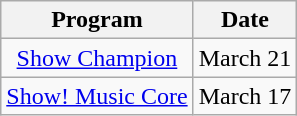<table class="wikitable" style="text-align:center">
<tr>
<th>Program</th>
<th>Date</th>
</tr>
<tr>
<td><a href='#'>Show Champion</a></td>
<td>March 21</td>
</tr>
<tr>
<td><a href='#'>Show! Music Core</a></td>
<td>March 17</td>
</tr>
</table>
